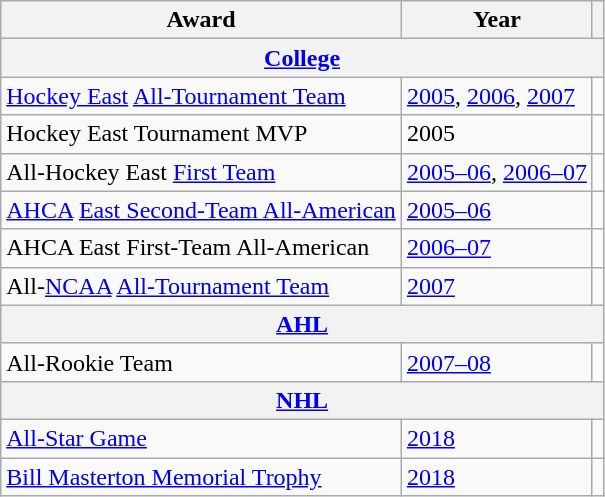<table class="wikitable">
<tr>
<th>Award</th>
<th>Year</th>
<th></th>
</tr>
<tr>
<th colspan="3"><a href='#'>College</a></th>
</tr>
<tr>
<td><a href='#'>Hockey East</a> <a href='#'>All-Tournament Team</a></td>
<td><a href='#'>2005</a>, <a href='#'>2006</a>, <a href='#'>2007</a></td>
<td></td>
</tr>
<tr>
<td>Hockey East Tournament MVP</td>
<td>2005</td>
<td></td>
</tr>
<tr>
<td>All-Hockey East <a href='#'>First Team</a></td>
<td><a href='#'>2005–06</a>, <a href='#'>2006–07</a></td>
<td></td>
</tr>
<tr>
<td><a href='#'>AHCA</a> <a href='#'>East Second-Team All-American</a></td>
<td><a href='#'>2005–06</a></td>
<td></td>
</tr>
<tr>
<td>AHCA East First-Team All-American</td>
<td><a href='#'>2006–07</a></td>
<td></td>
</tr>
<tr>
<td>All-<a href='#'>NCAA</a> <a href='#'>All-Tournament Team</a></td>
<td><a href='#'>2007</a></td>
<td></td>
</tr>
<tr>
<th colspan="3"><a href='#'>AHL</a></th>
</tr>
<tr>
<td>All-Rookie Team</td>
<td><a href='#'>2007–08</a></td>
<td></td>
</tr>
<tr>
<th colspan="3"><a href='#'>NHL</a></th>
</tr>
<tr>
<td><a href='#'>All-Star Game</a></td>
<td><a href='#'>2018</a></td>
<td></td>
</tr>
<tr>
<td><a href='#'>Bill Masterton Memorial Trophy</a></td>
<td><a href='#'>2018</a></td>
<td></td>
</tr>
</table>
